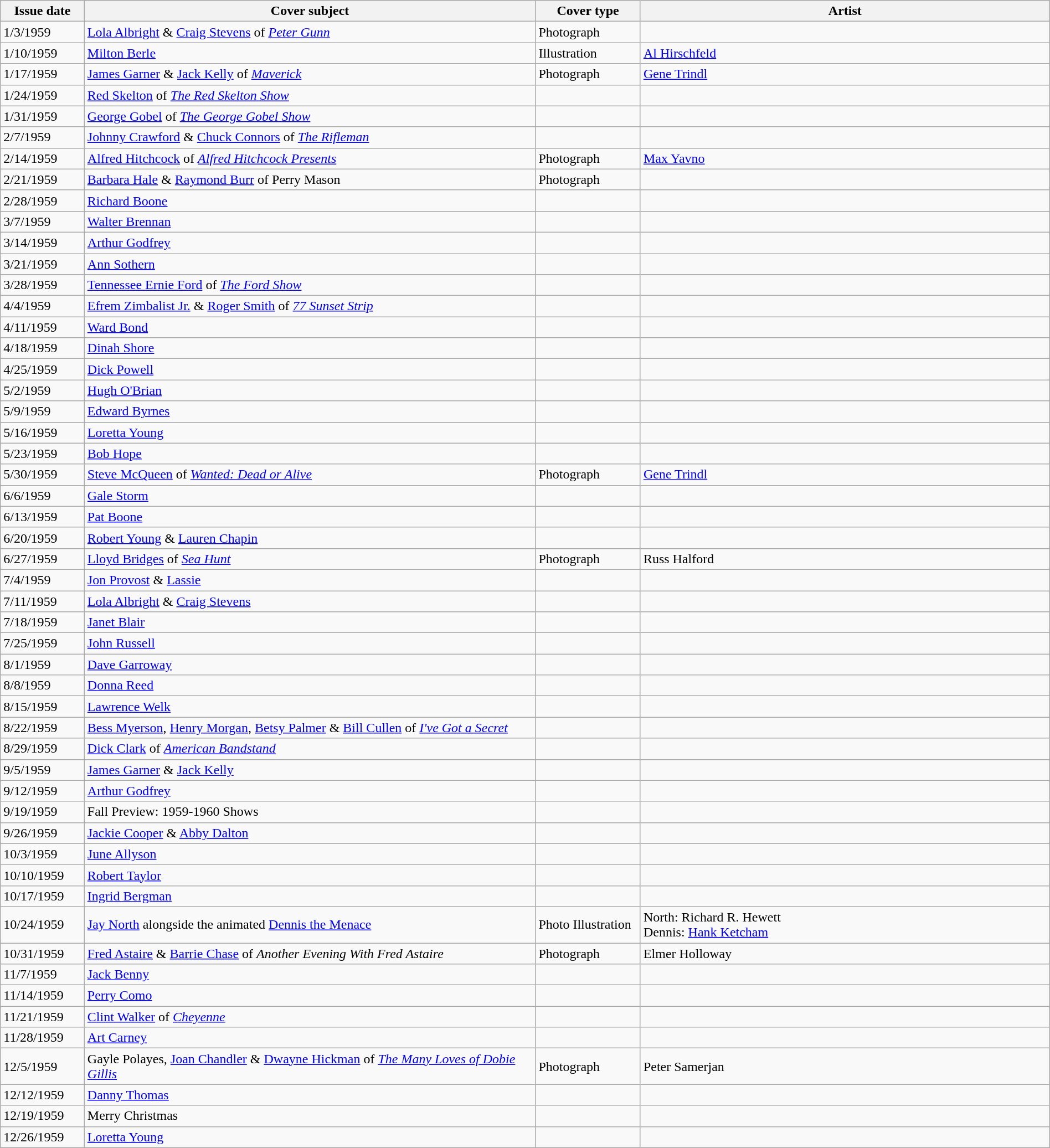<table class="wikitable sortable" width=100% style="font-size:100%;">
<tr>
<th width=8%>Issue date</th>
<th width=43%>Cover subject</th>
<th width=10%>Cover type</th>
<th width=39%>Artist</th>
</tr>
<tr>
<td>1/3/1959</td>
<td><a href='#'>Lola Albright</a> & <a href='#'>Craig Stevens</a> of <em><a href='#'>Peter Gunn</a></em></td>
<td>Photograph</td>
<td></td>
</tr>
<tr>
<td>1/10/1959</td>
<td><a href='#'>Milton Berle</a></td>
<td>Illustration</td>
<td><a href='#'>Al Hirschfeld</a></td>
</tr>
<tr>
<td>1/17/1959</td>
<td><a href='#'>James Garner</a> & <a href='#'>Jack Kelly</a> of <em><a href='#'>Maverick</a></em></td>
<td>Photograph</td>
<td><a href='#'>Gene Trindl</a></td>
</tr>
<tr>
<td>1/24/1959</td>
<td><a href='#'>Red Skelton</a> of <em><a href='#'>The Red Skelton Show</a></em></td>
<td></td>
<td></td>
</tr>
<tr>
<td>1/31/1959</td>
<td><a href='#'>George Gobel</a> of <em><a href='#'>The George Gobel Show</a></em></td>
<td></td>
<td></td>
</tr>
<tr>
<td>2/7/1959</td>
<td><a href='#'>Johnny Crawford</a> & <a href='#'>Chuck Connors</a> of <em><a href='#'>The Rifleman</a></em></td>
<td></td>
<td></td>
</tr>
<tr>
<td>2/14/1959</td>
<td><a href='#'>Alfred Hitchcock</a> of <em><a href='#'>Alfred Hitchcock Presents</a></em></td>
<td>Photograph</td>
<td><a href='#'>Max Yavno</a></td>
</tr>
<tr>
<td>2/21/1959</td>
<td><a href='#'>Barbara Hale</a> & <a href='#'>Raymond Burr</a> of Perry Mason</td>
<td>Photograph</td>
<td></td>
</tr>
<tr>
<td>2/28/1959</td>
<td><a href='#'>Richard Boone</a></td>
<td></td>
<td></td>
</tr>
<tr>
<td>3/7/1959</td>
<td><a href='#'>Walter Brennan</a></td>
<td></td>
<td></td>
</tr>
<tr>
<td>3/14/1959</td>
<td><a href='#'>Arthur Godfrey</a></td>
<td></td>
<td></td>
</tr>
<tr>
<td>3/21/1959</td>
<td><a href='#'>Ann Sothern</a></td>
<td></td>
<td></td>
</tr>
<tr>
<td>3/28/1959</td>
<td><a href='#'>Tennessee Ernie Ford</a> of <em><a href='#'>The Ford Show</a></em></td>
<td></td>
<td></td>
</tr>
<tr>
<td>4/4/1959</td>
<td><a href='#'>Efrem Zimbalist Jr.</a> & <a href='#'>Roger Smith</a> of <em><a href='#'>77 Sunset Strip</a></em></td>
<td></td>
<td></td>
</tr>
<tr>
<td>4/11/1959</td>
<td><a href='#'>Ward Bond</a></td>
<td></td>
<td></td>
</tr>
<tr>
<td>4/18/1959</td>
<td><a href='#'>Dinah Shore</a></td>
<td></td>
<td></td>
</tr>
<tr>
<td>4/25/1959</td>
<td><a href='#'>Dick Powell</a></td>
<td></td>
<td></td>
</tr>
<tr>
<td>5/2/1959</td>
<td><a href='#'>Hugh O'Brian</a></td>
<td></td>
<td></td>
</tr>
<tr>
<td>5/9/1959</td>
<td><a href='#'>Edward Byrnes</a></td>
<td></td>
<td></td>
</tr>
<tr>
<td>5/16/1959</td>
<td><a href='#'>Loretta Young</a></td>
<td></td>
<td></td>
</tr>
<tr>
<td>5/23/1959</td>
<td><a href='#'>Bob Hope</a></td>
<td></td>
<td></td>
</tr>
<tr>
<td>5/30/1959</td>
<td><a href='#'>Steve McQueen</a> of <em><a href='#'>Wanted: Dead or Alive</a></em></td>
<td>Photograph</td>
<td><a href='#'>Gene Trindl</a></td>
</tr>
<tr>
<td>6/6/1959</td>
<td><a href='#'>Gale Storm</a></td>
<td></td>
<td></td>
</tr>
<tr>
<td>6/13/1959</td>
<td><a href='#'>Pat Boone</a></td>
<td></td>
<td></td>
</tr>
<tr>
<td>6/20/1959</td>
<td><a href='#'>Robert Young</a> & <a href='#'>Lauren Chapin</a></td>
<td></td>
<td></td>
</tr>
<tr>
<td>6/27/1959</td>
<td><a href='#'>Lloyd Bridges</a> of <em><a href='#'>Sea Hunt</a></em></td>
<td>Photograph</td>
<td>Russ Halford</td>
</tr>
<tr>
<td>7/4/1959</td>
<td><a href='#'>Jon Provost</a> & <a href='#'>Lassie</a></td>
<td></td>
<td></td>
</tr>
<tr>
<td>7/11/1959</td>
<td><a href='#'>Lola Albright</a> & <a href='#'>Craig Stevens</a></td>
<td></td>
<td></td>
</tr>
<tr>
<td>7/18/1959</td>
<td><a href='#'>Janet Blair</a></td>
<td></td>
<td></td>
</tr>
<tr>
<td>7/25/1959</td>
<td><a href='#'>John Russell</a></td>
<td></td>
<td></td>
</tr>
<tr>
<td>8/1/1959</td>
<td><a href='#'>Dave Garroway</a></td>
<td></td>
<td></td>
</tr>
<tr>
<td>8/8/1959</td>
<td><a href='#'>Donna Reed</a></td>
<td></td>
<td></td>
</tr>
<tr>
<td>8/15/1959</td>
<td><a href='#'>Lawrence Welk</a></td>
<td></td>
<td></td>
</tr>
<tr>
<td>8/22/1959</td>
<td><a href='#'>Bess Myerson</a>, <a href='#'>Henry Morgan</a>, <a href='#'>Betsy Palmer</a> & <a href='#'>Bill Cullen</a> of <em><a href='#'>I've Got a Secret</a></em></td>
<td></td>
<td></td>
</tr>
<tr>
<td>8/29/1959</td>
<td><a href='#'>Dick Clark</a> of <em><a href='#'>American Bandstand</a></em></td>
<td></td>
<td></td>
</tr>
<tr>
<td>9/5/1959</td>
<td><a href='#'>James Garner</a> & <a href='#'>Jack Kelly</a></td>
<td></td>
<td></td>
</tr>
<tr>
<td>9/12/1959</td>
<td><a href='#'>Arthur Godfrey</a></td>
<td></td>
<td></td>
</tr>
<tr>
<td>9/19/1959</td>
<td>Fall Preview: 1959-1960 Shows</td>
<td></td>
<td></td>
</tr>
<tr>
<td>9/26/1959</td>
<td><a href='#'>Jackie Cooper</a> & <a href='#'>Abby Dalton</a></td>
<td></td>
<td></td>
</tr>
<tr>
<td>10/3/1959</td>
<td><a href='#'>June Allyson</a></td>
<td></td>
<td></td>
</tr>
<tr>
<td>10/10/1959</td>
<td><a href='#'>Robert Taylor</a></td>
<td></td>
<td></td>
</tr>
<tr>
<td>10/17/1959</td>
<td><a href='#'>Ingrid Bergman</a></td>
<td></td>
<td></td>
</tr>
<tr>
<td>10/24/1959</td>
<td><a href='#'>Jay North</a> alongside the animated <a href='#'>Dennis the Menace</a></td>
<td>Photo Illustration</td>
<td>North: Richard R. Hewett<br>Dennis: <a href='#'>Hank Ketcham</a></td>
</tr>
<tr>
<td>10/31/1959</td>
<td><a href='#'>Fred Astaire</a> & <a href='#'>Barrie Chase</a> of <em>Another Evening With Fred Astaire</em></td>
<td>Photograph</td>
<td>Elmer Holloway</td>
</tr>
<tr>
<td>11/7/1959</td>
<td><a href='#'>Jack Benny</a></td>
<td></td>
<td></td>
</tr>
<tr>
<td>11/14/1959</td>
<td><a href='#'>Perry Como</a></td>
<td></td>
<td></td>
</tr>
<tr>
<td>11/21/1959</td>
<td><a href='#'>Clint Walker</a> of <em><a href='#'>Cheyenne</a></em></td>
<td></td>
<td></td>
</tr>
<tr>
<td>11/28/1959</td>
<td><a href='#'>Art Carney</a></td>
<td></td>
<td></td>
</tr>
<tr>
<td>12/5/1959</td>
<td>Gayle Polayes, <a href='#'>Joan Chandler</a> & <a href='#'>Dwayne Hickman</a> of <em><a href='#'>The Many Loves of Dobie Gillis</a></em></td>
<td>Photograph</td>
<td>Peter Samerjan</td>
</tr>
<tr>
<td>12/12/1959</td>
<td><a href='#'>Danny Thomas</a></td>
<td></td>
<td></td>
</tr>
<tr>
<td>12/19/1959</td>
<td>Merry Christmas</td>
<td></td>
<td></td>
</tr>
<tr>
<td>12/26/1959</td>
<td><a href='#'>Loretta Young</a></td>
<td></td>
<td></td>
</tr>
</table>
